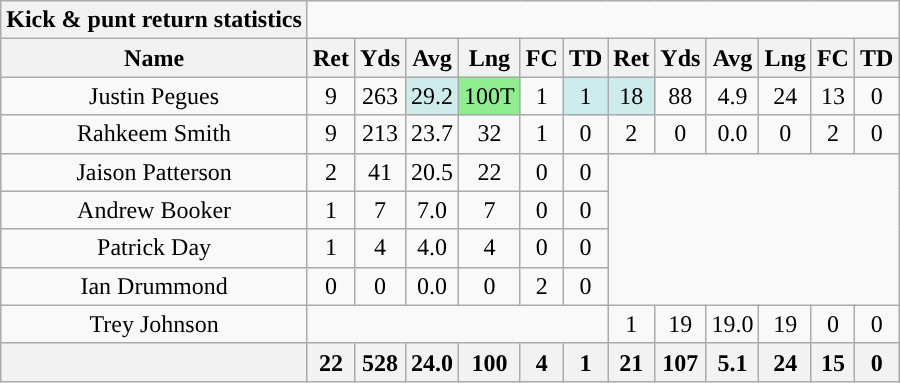<table class="wikitable sortable" style="text-align:center;">
<tr>
<th style="text-align:center; ">Kick & punt return statistics</th>
</tr>
<tr>
<th>Name</th>
<th>Ret</th>
<th>Yds</th>
<th>Avg</th>
<th>Lng</th>
<th>FC</th>
<th>TD</th>
<th>Ret</th>
<th>Yds</th>
<th>Avg</th>
<th>Lng</th>
<th>FC</th>
<th>TD</th>
</tr>
<tr>
<td>Justin Pegues</td>
<td>9</td>
<td>263</td>
<td style="background:#cfecec;">29.2</td>
<td bgcolor=lightgreen>100T</td>
<td>1</td>
<td style="background:#cfecec;">1</td>
<td style="background:#cfecec;">18</td>
<td>88</td>
<td>4.9</td>
<td>24</td>
<td>13</td>
<td>0</td>
</tr>
<tr>
<td>Rahkeem Smith</td>
<td>9</td>
<td>213</td>
<td>23.7</td>
<td>32</td>
<td>1</td>
<td>0</td>
<td>2</td>
<td>0</td>
<td>0.0</td>
<td>0</td>
<td>2</td>
<td>0</td>
</tr>
<tr>
<td>Jaison Patterson</td>
<td>2</td>
<td>41</td>
<td>20.5</td>
<td>22</td>
<td>0</td>
<td>0</td>
</tr>
<tr>
<td>Andrew Booker</td>
<td>1</td>
<td>7</td>
<td>7.0</td>
<td>7</td>
<td>0</td>
<td>0</td>
</tr>
<tr>
<td>Patrick Day</td>
<td>1</td>
<td>4</td>
<td>4.0</td>
<td>4</td>
<td>0</td>
<td>0</td>
</tr>
<tr>
<td>Ian Drummond</td>
<td>0</td>
<td>0</td>
<td>0.0</td>
<td>0</td>
<td>2</td>
<td>0</td>
</tr>
<tr>
<td>Trey Johnson</td>
<td colspan="6"></td>
<td>1</td>
<td>19</td>
<td>19.0</td>
<td>19</td>
<td>0</td>
<td>0</td>
</tr>
<tr>
<th colspan="1"></th>
<th>22</th>
<th>528</th>
<th>24.0</th>
<th>100</th>
<th>4</th>
<th>1</th>
<th>21</th>
<th>107</th>
<th>5.1</th>
<th>24</th>
<th>15</th>
<th>0</th>
</tr>
</table>
